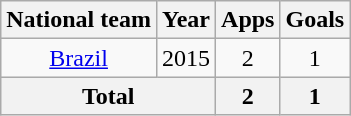<table class="wikitable" style="text-align:center">
<tr>
<th>National team</th>
<th>Year</th>
<th>Apps</th>
<th>Goals</th>
</tr>
<tr>
<td><a href='#'>Brazil</a></td>
<td>2015</td>
<td>2</td>
<td>1</td>
</tr>
<tr>
<th colspan="2">Total</th>
<th>2</th>
<th>1</th>
</tr>
</table>
